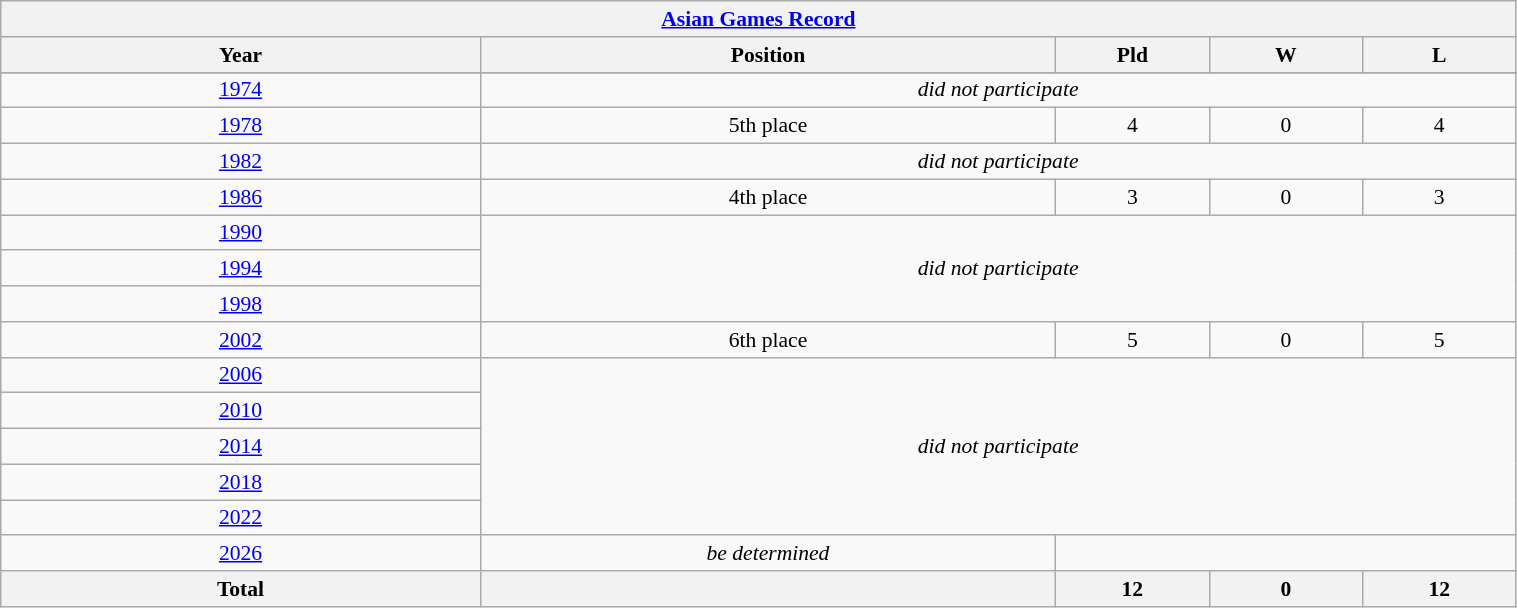<table class="wikitable collapsible autocollapse" width=80% style="text-align: center;font-size:90%;">
<tr>
<th colspan=9><a href='#'>Asian Games Record</a></th>
</tr>
<tr>
<th width=25%>Year</th>
<th width=30%>Position</th>
<th width=8%>Pld</th>
<th width=8%>W</th>
<th width=8%>L</th>
</tr>
<tr bgcolor="#cc9966">
</tr>
<tr>
<td> <a href='#'>1974</a></td>
<td rowspan=1 colspan=4><em>did not participate</em></td>
</tr>
<tr>
<td> <a href='#'>1978</a></td>
<td>5th place</td>
<td>4</td>
<td>0</td>
<td>4</td>
</tr>
<tr>
<td> <a href='#'>1982</a></td>
<td rowspan=1 colspan=4><em>did not participate</em></td>
</tr>
<tr>
<td> <a href='#'>1986</a></td>
<td>4th place</td>
<td>3</td>
<td>0</td>
<td>3</td>
</tr>
<tr>
<td> <a href='#'>1990</a></td>
<td rowspan=3 colspan=4><em>did not participate</em></td>
</tr>
<tr>
<td> <a href='#'>1994</a></td>
</tr>
<tr>
<td> <a href='#'>1998</a></td>
</tr>
<tr>
<td> <a href='#'>2002</a></td>
<td>6th place</td>
<td>5</td>
<td>0</td>
<td>5</td>
</tr>
<tr>
<td> <a href='#'>2006</a></td>
<td rowspan=5 colspan=4><em>did not participate</em></td>
</tr>
<tr>
<td> <a href='#'>2010</a></td>
</tr>
<tr>
<td> <a href='#'>2014</a></td>
</tr>
<tr>
<td> <a href='#'>2018</a></td>
</tr>
<tr>
<td> <a href='#'>2022</a></td>
</tr>
<tr>
<td> <a href='#'>2026</a></td>
<td rowspan=1 colspan=1><em>be determined</em></td>
</tr>
<tr>
<th><strong>Total</strong></th>
<th></th>
<th>12</th>
<th>0</th>
<th>12</th>
</tr>
</table>
